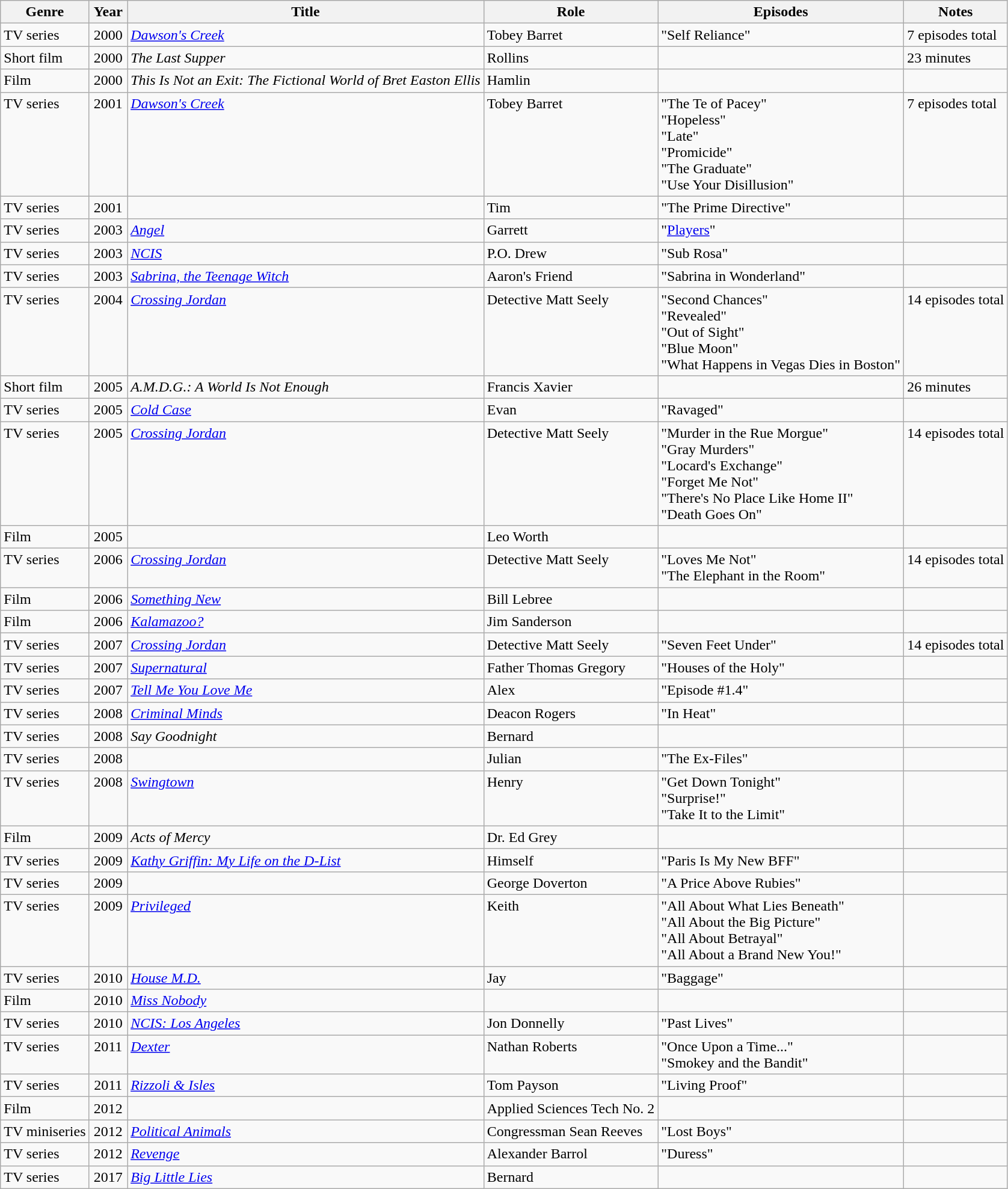<table class="wikitable sortable">
<tr>
<th>Genre</th>
<th width="35">Year</th>
<th>Title</th>
<th>Role</th>
<th>Episodes</th>
<th>Notes</th>
</tr>
<tr valign="top">
<td>TV series</td>
<td align="center">2000</td>
<td><em><a href='#'>Dawson's Creek</a></em></td>
<td>Tobey Barret</td>
<td>"Self Reliance"</td>
<td>7 episodes total</td>
</tr>
<tr valign="top">
<td>Short film</td>
<td align="center">2000</td>
<td><em>The Last Supper</em></td>
<td>Rollins</td>
<td></td>
<td>23 minutes</td>
</tr>
<tr valign="top">
<td>Film</td>
<td align="center">2000</td>
<td><em>This Is Not an Exit: The Fictional World of Bret Easton Ellis</em></td>
<td>Hamlin</td>
<td></td>
<td></td>
</tr>
<tr valign="top">
<td>TV series</td>
<td align="center">2001</td>
<td><em><a href='#'>Dawson's Creek</a></em></td>
<td>Tobey Barret</td>
<td>"The Te of Pacey" <br> "Hopeless" <br> "Late" <br> "Promicide" <br> "The Graduate" <br> "Use Your Disillusion"</td>
<td>7 episodes total</td>
</tr>
<tr valign="top">
<td>TV series</td>
<td align="center">2001</td>
<td><em></em></td>
<td>Tim</td>
<td>"The Prime Directive"</td>
<td></td>
</tr>
<tr valign="top">
<td>TV series</td>
<td align="center">2003</td>
<td><em><a href='#'>Angel</a></em></td>
<td>Garrett</td>
<td>"<a href='#'>Players</a>"</td>
<td></td>
</tr>
<tr valign="top">
<td>TV series</td>
<td align="center">2003</td>
<td><em><a href='#'>NCIS</a></em></td>
<td>P.O. Drew</td>
<td>"Sub Rosa"</td>
<td></td>
</tr>
<tr valign="top">
<td>TV series</td>
<td align="center">2003</td>
<td><em><a href='#'>Sabrina, the Teenage Witch</a></em></td>
<td>Aaron's Friend</td>
<td>"Sabrina in Wonderland"</td>
<td></td>
</tr>
<tr valign="top">
<td>TV series</td>
<td align="center">2004</td>
<td><em><a href='#'>Crossing Jordan</a></em></td>
<td>Detective Matt Seely</td>
<td>"Second Chances" <br> "Revealed" <br> "Out of Sight" <br> "Blue Moon" <br> "What Happens in Vegas Dies in Boston"</td>
<td>14 episodes total</td>
</tr>
<tr valign="top">
<td>Short film</td>
<td align="center">2005</td>
<td><em>A.M.D.G.: A World Is Not Enough</em></td>
<td>Francis Xavier</td>
<td></td>
<td>26 minutes</td>
</tr>
<tr valign="top">
<td>TV series</td>
<td align="center">2005</td>
<td><em><a href='#'>Cold Case</a></em></td>
<td>Evan</td>
<td>"Ravaged"</td>
<td></td>
</tr>
<tr valign="top">
<td>TV series</td>
<td align="center">2005</td>
<td><em><a href='#'>Crossing Jordan</a></em></td>
<td>Detective Matt Seely</td>
<td>"Murder in the Rue Morgue" <br> "Gray Murders" <br> "Locard's Exchange" <br> "Forget Me Not" <br> "There's No Place Like Home II" <br> "Death Goes On"</td>
<td>14 episodes total</td>
</tr>
<tr valign="top">
<td>Film</td>
<td align="center">2005</td>
<td><em></em></td>
<td>Leo Worth</td>
<td></td>
<td></td>
</tr>
<tr valign="top">
<td>TV series</td>
<td align="center">2006</td>
<td><em><a href='#'>Crossing Jordan</a></em></td>
<td>Detective Matt Seely</td>
<td>"Loves Me Not" <br> "The Elephant in the Room"</td>
<td>14 episodes total</td>
</tr>
<tr valign="top">
<td>Film</td>
<td align="center">2006</td>
<td><em><a href='#'>Something New</a></em></td>
<td>Bill Lebree</td>
<td></td>
<td></td>
</tr>
<tr valign="top">
<td>Film</td>
<td align="center">2006</td>
<td><em><a href='#'>Kalamazoo?</a></em></td>
<td>Jim Sanderson</td>
<td></td>
<td></td>
</tr>
<tr valign="top">
<td>TV series</td>
<td align="center">2007</td>
<td><em><a href='#'>Crossing Jordan</a></em></td>
<td>Detective Matt Seely</td>
<td>"Seven Feet Under"</td>
<td>14 episodes total</td>
</tr>
<tr valign="top">
<td>TV series</td>
<td align="center">2007</td>
<td><em><a href='#'>Supernatural</a></em></td>
<td>Father Thomas Gregory</td>
<td>"Houses of the Holy"</td>
<td></td>
</tr>
<tr valign="top">
<td>TV series</td>
<td align="center">2007</td>
<td><em><a href='#'>Tell Me You Love Me</a></em></td>
<td>Alex</td>
<td>"Episode #1.4"</td>
<td></td>
</tr>
<tr valign="top">
<td>TV series</td>
<td align="center">2008</td>
<td><em><a href='#'>Criminal Minds</a></em></td>
<td>Deacon Rogers</td>
<td>"In Heat"</td>
<td></td>
</tr>
<tr valign="top">
<td>TV series</td>
<td align="center">2008</td>
<td><em>Say Goodnight</em></td>
<td>Bernard</td>
<td></td>
<td></td>
</tr>
<tr valign="top">
<td>TV series</td>
<td align="center">2008</td>
<td><em></em></td>
<td>Julian</td>
<td>"The Ex-Files"</td>
<td></td>
</tr>
<tr valign="top">
<td>TV series</td>
<td align="center">2008</td>
<td><em><a href='#'>Swingtown</a></em></td>
<td>Henry</td>
<td>"Get Down Tonight" <br> "Surprise!" <br> "Take It to the Limit"</td>
<td></td>
</tr>
<tr valign="top">
<td>Film</td>
<td align="center">2009</td>
<td><em>Acts of Mercy</em></td>
<td>Dr. Ed Grey</td>
<td></td>
<td></td>
</tr>
<tr valign="top">
<td>TV series</td>
<td align="center">2009</td>
<td><em><a href='#'>Kathy Griffin: My Life on the D-List</a></em></td>
<td>Himself</td>
<td>"Paris Is My New BFF"</td>
<td></td>
</tr>
<tr valign="top">
<td>TV series</td>
<td align="center">2009</td>
<td><em></em></td>
<td>George Doverton</td>
<td>"A Price Above Rubies"</td>
<td></td>
</tr>
<tr valign="top">
<td>TV series</td>
<td align="center">2009</td>
<td><em><a href='#'>Privileged</a></em></td>
<td>Keith</td>
<td>"All About What Lies Beneath" <br> "All About the Big Picture" <br> "All About Betrayal" <br> "All About a Brand New You!"</td>
<td></td>
</tr>
<tr valign="top">
<td>TV series</td>
<td align="center">2010</td>
<td><em><a href='#'>House M.D.</a></em></td>
<td>Jay</td>
<td>"Baggage"</td>
<td></td>
</tr>
<tr valign="top">
<td>Film</td>
<td align="center">2010</td>
<td><em><a href='#'>Miss Nobody</a></em></td>
<td></td>
<td></td>
<td></td>
</tr>
<tr valign="top">
<td>TV series</td>
<td align="center">2010</td>
<td><em><a href='#'>NCIS: Los Angeles</a></em></td>
<td>Jon Donnelly</td>
<td>"Past Lives"</td>
<td></td>
</tr>
<tr valign="top">
<td>TV series</td>
<td align="center">2011</td>
<td><em><a href='#'>Dexter</a></em></td>
<td>Nathan Roberts</td>
<td>"Once Upon a Time..." <br> "Smokey and the Bandit"</td>
<td></td>
</tr>
<tr valign="top">
<td>TV series</td>
<td align="center">2011</td>
<td><em><a href='#'>Rizzoli & Isles</a></em></td>
<td>Tom Payson</td>
<td>"Living Proof"</td>
<td></td>
</tr>
<tr valign="top">
<td>Film</td>
<td align="center">2012</td>
<td><em></em></td>
<td>Applied Sciences Tech No. 2</td>
<td></td>
<td></td>
</tr>
<tr valign="top">
<td>TV miniseries</td>
<td align="center">2012</td>
<td><em><a href='#'>Political Animals</a></em></td>
<td>Congressman Sean Reeves</td>
<td>"Lost Boys"</td>
<td></td>
</tr>
<tr valign="top">
<td>TV series</td>
<td align="center">2012</td>
<td><em><a href='#'>Revenge</a></em></td>
<td>Alexander Barrol</td>
<td>"Duress"</td>
<td></td>
</tr>
<tr valign="top">
<td>TV series</td>
<td align="center">2017</td>
<td><em><a href='#'>Big Little Lies</a></em></td>
<td>Bernard</td>
<td></td>
<td></td>
</tr>
</table>
